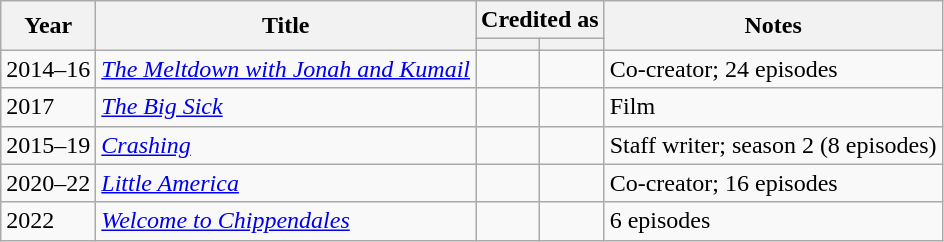<table class="wikitable sortable">
<tr>
<th rowspan="2">Year</th>
<th rowspan="2">Title</th>
<th colspan="2">Credited as</th>
<th rowspan="2" class="unsortable">Notes</th>
</tr>
<tr>
<th></th>
<th></th>
</tr>
<tr>
<td>2014–16</td>
<td align="left"><em><a href='#'>The Meltdown with Jonah and Kumail</a></em></td>
<td></td>
<td></td>
<td align="left">Co-creator; 24 episodes</td>
</tr>
<tr>
<td>2017</td>
<td align="left"><em><a href='#'>The Big Sick</a></em></td>
<td></td>
<td></td>
<td align="left">Film</td>
</tr>
<tr>
<td>2015–19</td>
<td align="left"><em><a href='#'>Crashing</a></em></td>
<td></td>
<td></td>
<td align="left">Staff writer; season 2 (8 episodes)</td>
</tr>
<tr>
<td>2020–22</td>
<td align="left"><em><a href='#'>Little America</a></em></td>
<td></td>
<td></td>
<td align="left">Co-creator; 16 episodes</td>
</tr>
<tr>
<td>2022</td>
<td align="left"><em><a href='#'>Welcome to Chippendales</a></em></td>
<td></td>
<td></td>
<td align="left">6 episodes</td>
</tr>
</table>
